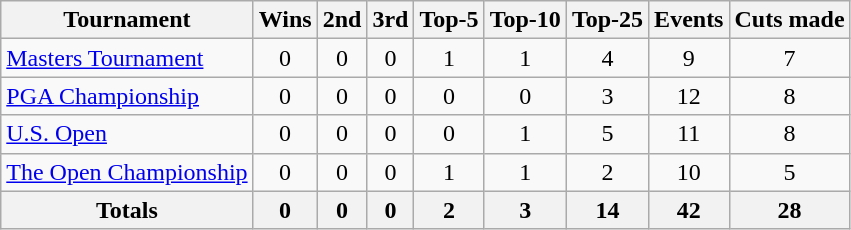<table class=wikitable style=text-align:center>
<tr>
<th>Tournament</th>
<th>Wins</th>
<th>2nd</th>
<th>3rd</th>
<th>Top-5</th>
<th>Top-10</th>
<th>Top-25</th>
<th>Events</th>
<th>Cuts made</th>
</tr>
<tr>
<td align=left><a href='#'>Masters Tournament</a></td>
<td>0</td>
<td>0</td>
<td>0</td>
<td>1</td>
<td>1</td>
<td>4</td>
<td>9</td>
<td>7</td>
</tr>
<tr>
<td align=left><a href='#'>PGA Championship</a></td>
<td>0</td>
<td>0</td>
<td>0</td>
<td>0</td>
<td>0</td>
<td>3</td>
<td>12</td>
<td>8</td>
</tr>
<tr>
<td align=left><a href='#'>U.S. Open</a></td>
<td>0</td>
<td>0</td>
<td>0</td>
<td>0</td>
<td>1</td>
<td>5</td>
<td>11</td>
<td>8</td>
</tr>
<tr>
<td align=left><a href='#'>The Open Championship</a></td>
<td>0</td>
<td>0</td>
<td>0</td>
<td>1</td>
<td>1</td>
<td>2</td>
<td>10</td>
<td>5</td>
</tr>
<tr>
<th>Totals</th>
<th>0</th>
<th>0</th>
<th>0</th>
<th>2</th>
<th>3</th>
<th>14</th>
<th>42</th>
<th>28</th>
</tr>
</table>
